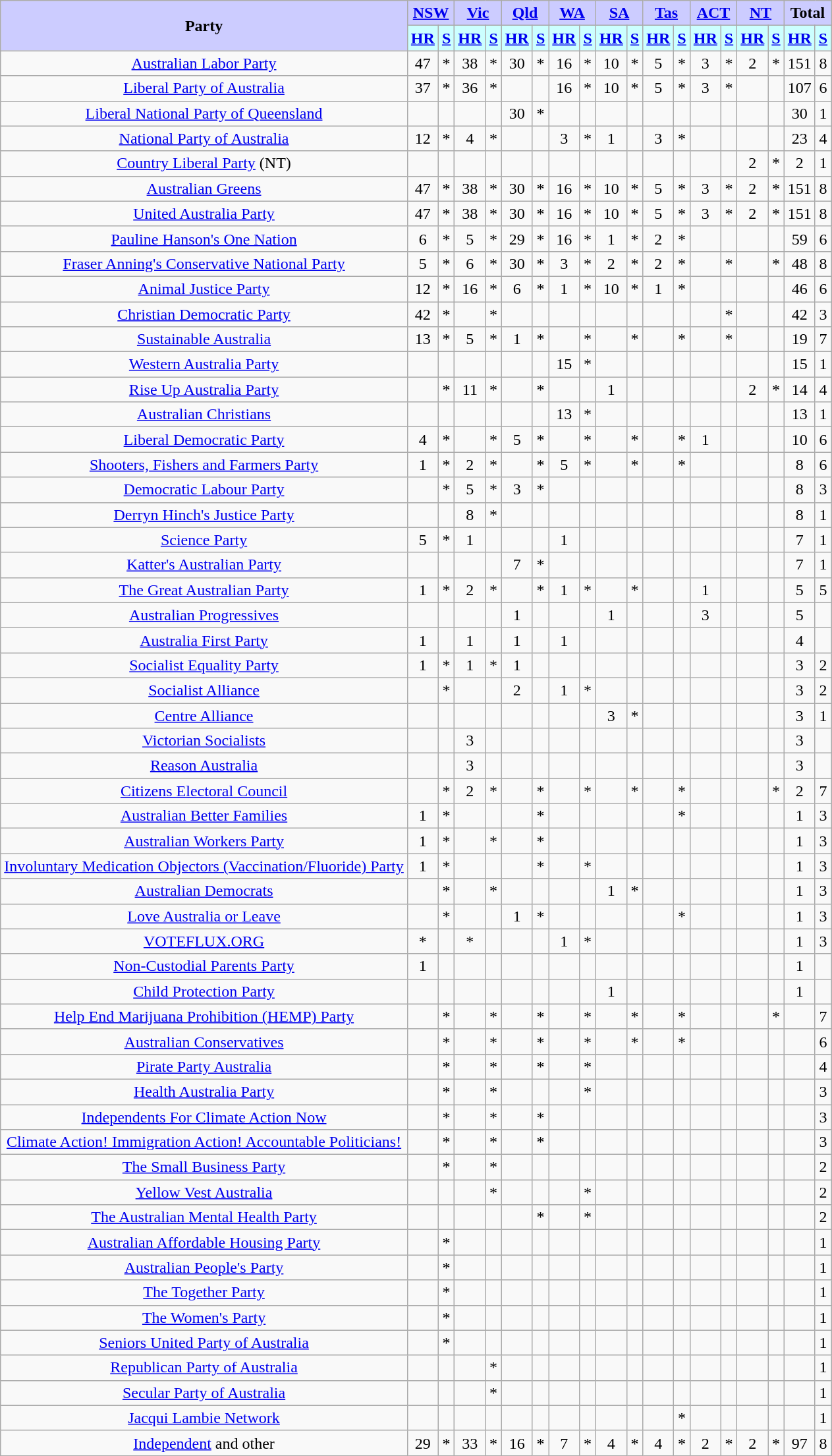<table class="wikitable" style="text-align:center">
<tr>
<th rowspan="2" style="background:#ccf;">Party</th>
<th colspan="2" style="background:#ccf;"><a href='#'>NSW</a></th>
<th colspan="2" style="background:#ccf;"><a href='#'>Vic</a></th>
<th colspan="2" style="background:#ccf;"><a href='#'>Qld</a></th>
<th colspan="2" style="background:#ccf;"><a href='#'>WA</a></th>
<th colspan="2" style="background:#ccf;"><a href='#'>SA</a></th>
<th colspan="2" style="background:#ccf;"><a href='#'>Tas</a></th>
<th colspan="2" style="background:#ccf;"><a href='#'>ACT</a></th>
<th colspan="2" style="background:#ccf;"><a href='#'>NT</a></th>
<th colspan="2" style="background:#ccf;">Total</th>
</tr>
<tr>
<th style="background:#cff;"><a href='#'>HR</a></th>
<th style="background:#cff;"><a href='#'>S</a></th>
<th style="background:#cff;"><a href='#'>HR</a></th>
<th style="background:#cff;"><a href='#'>S</a></th>
<th style="background:#cff;"><a href='#'>HR</a></th>
<th style="background:#cff;"><a href='#'>S</a></th>
<th style="background:#cff;"><a href='#'>HR</a></th>
<th style="background:#cff;"><a href='#'>S</a></th>
<th style="background:#cff;"><a href='#'>HR</a></th>
<th style="background:#cff;"><a href='#'>S</a></th>
<th style="background:#cff;"><a href='#'>HR</a></th>
<th style="background:#cff;"><a href='#'>S</a></th>
<th style="background:#cff;"><a href='#'>HR</a></th>
<th style="background:#cff;"><a href='#'>S</a></th>
<th style="background:#cff;"><a href='#'>HR</a></th>
<th style="background:#cff;"><a href='#'>S</a></th>
<th style="background:#cff;"><a href='#'>HR</a></th>
<th style="background:#cff;"><a href='#'>S</a></th>
</tr>
<tr>
<td style="font-size:100%;"><a href='#'>Australian Labor Party</a></td>
<td>47</td>
<td>*</td>
<td>38</td>
<td>*</td>
<td>30</td>
<td>*</td>
<td>16</td>
<td>*</td>
<td>10</td>
<td>*</td>
<td>5</td>
<td>*</td>
<td>3</td>
<td>*</td>
<td>2</td>
<td>*</td>
<td>151</td>
<td>8</td>
</tr>
<tr>
<td style="font-size:100%;"><a href='#'>Liberal Party of Australia</a></td>
<td>37</td>
<td>*</td>
<td>36</td>
<td>*</td>
<td></td>
<td></td>
<td>16</td>
<td>*</td>
<td>10</td>
<td>*</td>
<td>5</td>
<td>*</td>
<td>3</td>
<td>*</td>
<td></td>
<td></td>
<td>107</td>
<td>6</td>
</tr>
<tr>
<td style="font-size:100%;"><a href='#'>Liberal National Party of Queensland</a></td>
<td></td>
<td></td>
<td></td>
<td></td>
<td>30</td>
<td>*</td>
<td></td>
<td></td>
<td></td>
<td></td>
<td></td>
<td></td>
<td></td>
<td></td>
<td></td>
<td></td>
<td>30</td>
<td>1</td>
</tr>
<tr>
<td style="font-size:100%;"><a href='#'>National Party of Australia</a></td>
<td>12</td>
<td>*</td>
<td>4</td>
<td>*</td>
<td></td>
<td></td>
<td>3</td>
<td>*</td>
<td>1</td>
<td></td>
<td>3</td>
<td>*</td>
<td></td>
<td></td>
<td></td>
<td></td>
<td>23</td>
<td>4</td>
</tr>
<tr>
<td style="font-size:100%;"><a href='#'>Country Liberal Party</a> (NT)</td>
<td></td>
<td></td>
<td></td>
<td></td>
<td></td>
<td></td>
<td></td>
<td></td>
<td></td>
<td></td>
<td></td>
<td></td>
<td></td>
<td></td>
<td>2</td>
<td>*</td>
<td>2</td>
<td>1</td>
</tr>
<tr>
<td style="font-size:100%;"><a href='#'>Australian Greens</a></td>
<td>47</td>
<td>*</td>
<td>38</td>
<td>*</td>
<td>30</td>
<td>*</td>
<td>16</td>
<td>*</td>
<td>10</td>
<td>*</td>
<td>5</td>
<td>*</td>
<td>3</td>
<td>*</td>
<td>2</td>
<td>*</td>
<td>151</td>
<td>8</td>
</tr>
<tr>
<td style="font-size:100%;"><a href='#'>United Australia Party</a></td>
<td>47</td>
<td>*</td>
<td>38</td>
<td>*</td>
<td>30</td>
<td>*</td>
<td>16</td>
<td>*</td>
<td>10</td>
<td>*</td>
<td>5</td>
<td>*</td>
<td>3</td>
<td>*</td>
<td>2</td>
<td>*</td>
<td>151</td>
<td>8</td>
</tr>
<tr>
<td style="font-size:100%;"><a href='#'>Pauline Hanson's One Nation</a></td>
<td>6</td>
<td>*</td>
<td>5</td>
<td>*</td>
<td>29</td>
<td>*</td>
<td>16</td>
<td>*</td>
<td>1</td>
<td>*</td>
<td>2</td>
<td>*</td>
<td></td>
<td></td>
<td></td>
<td></td>
<td>59</td>
<td>6</td>
</tr>
<tr>
<td style="font-size:100%;"><a href='#'>Fraser Anning's Conservative National Party</a></td>
<td>5</td>
<td>*</td>
<td>6</td>
<td>*</td>
<td>30</td>
<td>*</td>
<td>3</td>
<td>*</td>
<td>2</td>
<td>*</td>
<td>2</td>
<td>*</td>
<td></td>
<td>*</td>
<td></td>
<td>*</td>
<td>48</td>
<td>8</td>
</tr>
<tr>
<td style="font-size:100%;"><a href='#'>Animal Justice Party</a></td>
<td>12</td>
<td>*</td>
<td>16</td>
<td>*</td>
<td>6</td>
<td>*</td>
<td>1</td>
<td>*</td>
<td>10</td>
<td>*</td>
<td>1</td>
<td>*</td>
<td></td>
<td></td>
<td></td>
<td></td>
<td>46</td>
<td>6</td>
</tr>
<tr>
<td style="font-size:100%;"><a href='#'>Christian Democratic Party</a></td>
<td>42</td>
<td>*</td>
<td></td>
<td>*</td>
<td></td>
<td></td>
<td></td>
<td></td>
<td></td>
<td></td>
<td></td>
<td></td>
<td></td>
<td>*</td>
<td></td>
<td></td>
<td>42</td>
<td>3</td>
</tr>
<tr>
<td style="font-size:100%;"><a href='#'>Sustainable Australia</a></td>
<td>13</td>
<td>*</td>
<td>5</td>
<td>*</td>
<td>1</td>
<td>*</td>
<td></td>
<td>*</td>
<td></td>
<td>*</td>
<td></td>
<td>*</td>
<td></td>
<td>*</td>
<td></td>
<td></td>
<td>19</td>
<td>7</td>
</tr>
<tr>
<td style="font-size:100%;"><a href='#'>Western Australia Party</a></td>
<td></td>
<td></td>
<td></td>
<td></td>
<td></td>
<td></td>
<td>15</td>
<td>*</td>
<td></td>
<td></td>
<td></td>
<td></td>
<td></td>
<td></td>
<td></td>
<td></td>
<td>15</td>
<td>1</td>
</tr>
<tr>
<td style="font-size:100%;"><a href='#'>Rise Up Australia Party</a></td>
<td></td>
<td>*</td>
<td>11</td>
<td>*</td>
<td></td>
<td>*</td>
<td></td>
<td></td>
<td>1</td>
<td></td>
<td></td>
<td></td>
<td></td>
<td></td>
<td>2</td>
<td>*</td>
<td>14</td>
<td>4</td>
</tr>
<tr>
<td style="font-size:100%;"><a href='#'>Australian Christians</a></td>
<td></td>
<td></td>
<td></td>
<td></td>
<td></td>
<td></td>
<td>13</td>
<td>*</td>
<td></td>
<td></td>
<td></td>
<td></td>
<td></td>
<td></td>
<td></td>
<td></td>
<td>13</td>
<td>1</td>
</tr>
<tr>
<td style="font-size:100%;"><a href='#'>Liberal Democratic Party</a></td>
<td>4</td>
<td>*</td>
<td></td>
<td>*</td>
<td>5</td>
<td>*</td>
<td></td>
<td>*</td>
<td></td>
<td>*</td>
<td></td>
<td>*</td>
<td>1</td>
<td></td>
<td></td>
<td></td>
<td>10</td>
<td>6</td>
</tr>
<tr>
<td style="font-size:100%;"><a href='#'>Shooters, Fishers and Farmers Party</a></td>
<td>1</td>
<td>*</td>
<td>2</td>
<td>*</td>
<td></td>
<td>*</td>
<td>5</td>
<td>*</td>
<td></td>
<td>*</td>
<td></td>
<td>*</td>
<td></td>
<td></td>
<td></td>
<td></td>
<td>8</td>
<td>6</td>
</tr>
<tr>
<td style="font-size:100%;"><a href='#'>Democratic Labour Party</a></td>
<td></td>
<td>*</td>
<td>5</td>
<td>*</td>
<td>3</td>
<td>*</td>
<td></td>
<td></td>
<td></td>
<td></td>
<td></td>
<td></td>
<td></td>
<td></td>
<td></td>
<td></td>
<td>8</td>
<td>3</td>
</tr>
<tr>
<td style="font-size:100%;"><a href='#'>Derryn Hinch's Justice Party</a></td>
<td></td>
<td></td>
<td>8</td>
<td>*</td>
<td></td>
<td></td>
<td></td>
<td></td>
<td></td>
<td></td>
<td></td>
<td></td>
<td></td>
<td></td>
<td></td>
<td></td>
<td>8</td>
<td>1</td>
</tr>
<tr>
<td style="font-size:100%;"><a href='#'>Science Party</a></td>
<td>5</td>
<td>*</td>
<td>1</td>
<td></td>
<td></td>
<td></td>
<td>1</td>
<td></td>
<td></td>
<td></td>
<td></td>
<td></td>
<td></td>
<td></td>
<td></td>
<td></td>
<td>7</td>
<td>1</td>
</tr>
<tr>
<td style="font-size:100%;"><a href='#'>Katter's Australian Party</a></td>
<td></td>
<td></td>
<td></td>
<td></td>
<td>7</td>
<td>*</td>
<td></td>
<td></td>
<td></td>
<td></td>
<td></td>
<td></td>
<td></td>
<td></td>
<td></td>
<td></td>
<td>7</td>
<td>1</td>
</tr>
<tr>
<td style="font-size:100%;"><a href='#'>The Great Australian Party</a></td>
<td>1</td>
<td>*</td>
<td>2</td>
<td>*</td>
<td></td>
<td>*</td>
<td>1</td>
<td>*</td>
<td></td>
<td>*</td>
<td></td>
<td></td>
<td>1</td>
<td></td>
<td></td>
<td></td>
<td>5</td>
<td>5</td>
</tr>
<tr>
<td style="font-size:100%;"><a href='#'>Australian Progressives</a></td>
<td></td>
<td></td>
<td></td>
<td></td>
<td>1</td>
<td></td>
<td></td>
<td></td>
<td>1</td>
<td></td>
<td></td>
<td></td>
<td>3</td>
<td></td>
<td></td>
<td></td>
<td>5</td>
<td></td>
</tr>
<tr>
<td style="font-size:100%;"><a href='#'>Australia First Party</a></td>
<td>1</td>
<td></td>
<td>1</td>
<td></td>
<td>1</td>
<td></td>
<td>1</td>
<td></td>
<td></td>
<td></td>
<td></td>
<td></td>
<td></td>
<td></td>
<td></td>
<td></td>
<td>4</td>
<td></td>
</tr>
<tr>
<td style="font-size:100%;"><a href='#'>Socialist Equality Party</a></td>
<td>1</td>
<td>*</td>
<td>1</td>
<td>*</td>
<td>1</td>
<td></td>
<td></td>
<td></td>
<td></td>
<td></td>
<td></td>
<td></td>
<td></td>
<td></td>
<td></td>
<td></td>
<td>3</td>
<td>2</td>
</tr>
<tr>
<td style="font-size:100%;"><a href='#'>Socialist Alliance</a></td>
<td></td>
<td>*</td>
<td></td>
<td></td>
<td>2</td>
<td></td>
<td>1</td>
<td>*</td>
<td></td>
<td></td>
<td></td>
<td></td>
<td></td>
<td></td>
<td></td>
<td></td>
<td>3</td>
<td>2</td>
</tr>
<tr>
<td style="font-size:100%;"><a href='#'>Centre Alliance</a></td>
<td></td>
<td></td>
<td></td>
<td></td>
<td></td>
<td></td>
<td></td>
<td></td>
<td>3</td>
<td>*</td>
<td></td>
<td></td>
<td></td>
<td></td>
<td></td>
<td></td>
<td>3</td>
<td>1</td>
</tr>
<tr>
<td style="font-size:100%;"><a href='#'>Victorian Socialists</a></td>
<td></td>
<td></td>
<td>3</td>
<td></td>
<td></td>
<td></td>
<td></td>
<td></td>
<td></td>
<td></td>
<td></td>
<td></td>
<td></td>
<td></td>
<td></td>
<td></td>
<td>3</td>
<td></td>
</tr>
<tr>
<td style="font-size:100%;"><a href='#'>Reason Australia</a></td>
<td></td>
<td></td>
<td>3</td>
<td></td>
<td></td>
<td></td>
<td></td>
<td></td>
<td></td>
<td></td>
<td></td>
<td></td>
<td></td>
<td></td>
<td></td>
<td></td>
<td>3</td>
<td></td>
</tr>
<tr>
<td style="font-size:100%;"><a href='#'>Citizens Electoral Council</a></td>
<td></td>
<td>*</td>
<td>2</td>
<td>*</td>
<td></td>
<td>*</td>
<td></td>
<td>*</td>
<td></td>
<td>*</td>
<td></td>
<td>*</td>
<td></td>
<td></td>
<td></td>
<td>*</td>
<td>2</td>
<td>7</td>
</tr>
<tr>
<td style="font-size:100%;"><a href='#'>Australian Better Families</a></td>
<td>1</td>
<td>*</td>
<td></td>
<td></td>
<td></td>
<td>*</td>
<td></td>
<td></td>
<td></td>
<td></td>
<td></td>
<td>*</td>
<td></td>
<td></td>
<td></td>
<td></td>
<td>1</td>
<td>3</td>
</tr>
<tr>
<td style="font-size:100%;"><a href='#'>Australian Workers Party</a></td>
<td>1</td>
<td>*</td>
<td></td>
<td>*</td>
<td></td>
<td>*</td>
<td></td>
<td></td>
<td></td>
<td></td>
<td></td>
<td></td>
<td></td>
<td></td>
<td></td>
<td></td>
<td>1</td>
<td>3</td>
</tr>
<tr>
<td style="font-size:100%;"><a href='#'>Involuntary Medication Objectors (Vaccination/Fluoride) Party</a></td>
<td>1</td>
<td>*</td>
<td></td>
<td></td>
<td></td>
<td>*</td>
<td></td>
<td>*</td>
<td></td>
<td></td>
<td></td>
<td></td>
<td></td>
<td></td>
<td></td>
<td></td>
<td>1</td>
<td>3</td>
</tr>
<tr>
<td style="font-size:100%;"><a href='#'>Australian Democrats</a></td>
<td></td>
<td>*</td>
<td></td>
<td>*</td>
<td></td>
<td></td>
<td></td>
<td></td>
<td>1</td>
<td>*</td>
<td></td>
<td></td>
<td></td>
<td></td>
<td></td>
<td></td>
<td>1</td>
<td>3</td>
</tr>
<tr>
<td style="font-size:100%;"><a href='#'>Love Australia or Leave</a></td>
<td></td>
<td>*</td>
<td></td>
<td></td>
<td>1</td>
<td>*</td>
<td></td>
<td></td>
<td></td>
<td></td>
<td></td>
<td>*</td>
<td></td>
<td></td>
<td></td>
<td></td>
<td>1</td>
<td>3</td>
</tr>
<tr>
<td style="font-size:100%;"><a href='#'>VOTEFLUX.ORG</a></td>
<td>*</td>
<td></td>
<td>*</td>
<td></td>
<td></td>
<td></td>
<td>1</td>
<td>*</td>
<td></td>
<td></td>
<td></td>
<td></td>
<td></td>
<td></td>
<td></td>
<td></td>
<td>1</td>
<td>3</td>
</tr>
<tr>
<td style="font-size:100%;"><a href='#'>Non-Custodial Parents Party</a></td>
<td>1</td>
<td></td>
<td></td>
<td></td>
<td></td>
<td></td>
<td></td>
<td></td>
<td></td>
<td></td>
<td></td>
<td></td>
<td></td>
<td></td>
<td></td>
<td></td>
<td>1</td>
<td></td>
</tr>
<tr>
<td style="font-size:100%;"><a href='#'>Child Protection Party</a></td>
<td></td>
<td></td>
<td></td>
<td></td>
<td></td>
<td></td>
<td></td>
<td></td>
<td>1</td>
<td></td>
<td></td>
<td></td>
<td></td>
<td></td>
<td></td>
<td></td>
<td>1</td>
<td></td>
</tr>
<tr>
<td style="font-size:100%;"><a href='#'>Help End Marijuana Prohibition (HEMP) Party</a></td>
<td></td>
<td>*</td>
<td></td>
<td>*</td>
<td></td>
<td>*</td>
<td></td>
<td>*</td>
<td></td>
<td>*</td>
<td></td>
<td>*</td>
<td></td>
<td></td>
<td></td>
<td>*</td>
<td></td>
<td>7</td>
</tr>
<tr>
<td style="font-size:100%;"><a href='#'>Australian Conservatives</a></td>
<td></td>
<td>*</td>
<td></td>
<td>*</td>
<td></td>
<td>*</td>
<td></td>
<td>*</td>
<td></td>
<td>*</td>
<td></td>
<td>*</td>
<td></td>
<td></td>
<td></td>
<td></td>
<td></td>
<td>6</td>
</tr>
<tr>
<td style="font-size:100%;"><a href='#'>Pirate Party Australia</a></td>
<td></td>
<td>*</td>
<td></td>
<td>*</td>
<td></td>
<td>*</td>
<td></td>
<td>*</td>
<td></td>
<td></td>
<td></td>
<td></td>
<td></td>
<td></td>
<td></td>
<td></td>
<td></td>
<td>4</td>
</tr>
<tr>
<td style="font-size:100%;"><a href='#'>Health Australia Party</a></td>
<td></td>
<td>*</td>
<td></td>
<td>*</td>
<td></td>
<td></td>
<td></td>
<td>*</td>
<td></td>
<td></td>
<td></td>
<td></td>
<td></td>
<td></td>
<td></td>
<td></td>
<td></td>
<td>3</td>
</tr>
<tr>
<td style="font-size:100%;"><a href='#'>Independents For Climate Action Now</a></td>
<td></td>
<td>*</td>
<td></td>
<td>*</td>
<td></td>
<td>*</td>
<td></td>
<td></td>
<td></td>
<td></td>
<td></td>
<td></td>
<td></td>
<td></td>
<td></td>
<td></td>
<td></td>
<td>3</td>
</tr>
<tr>
<td style="font-size:100%;"><a href='#'>Climate Action! Immigration Action! Accountable Politicians!</a></td>
<td></td>
<td>*</td>
<td></td>
<td>*</td>
<td></td>
<td>*</td>
<td></td>
<td></td>
<td></td>
<td></td>
<td></td>
<td></td>
<td></td>
<td></td>
<td></td>
<td></td>
<td></td>
<td>3</td>
</tr>
<tr>
<td style="font-size:100%;"><a href='#'>The Small Business Party</a></td>
<td></td>
<td>*</td>
<td></td>
<td>*</td>
<td></td>
<td></td>
<td></td>
<td></td>
<td></td>
<td></td>
<td></td>
<td></td>
<td></td>
<td></td>
<td></td>
<td></td>
<td></td>
<td>2</td>
</tr>
<tr>
<td style="font-size:100%;"><a href='#'>Yellow Vest Australia</a></td>
<td></td>
<td></td>
<td></td>
<td>*</td>
<td></td>
<td></td>
<td></td>
<td>*</td>
<td></td>
<td></td>
<td></td>
<td></td>
<td></td>
<td></td>
<td></td>
<td></td>
<td></td>
<td>2</td>
</tr>
<tr>
<td style="font-size:100%;"><a href='#'>The Australian Mental Health Party</a></td>
<td></td>
<td></td>
<td></td>
<td></td>
<td></td>
<td>*</td>
<td></td>
<td>*</td>
<td></td>
<td></td>
<td></td>
<td></td>
<td></td>
<td></td>
<td></td>
<td></td>
<td></td>
<td>2</td>
</tr>
<tr>
<td style="font-size:100%;"><a href='#'>Australian Affordable Housing Party</a></td>
<td></td>
<td>*</td>
<td></td>
<td></td>
<td></td>
<td></td>
<td></td>
<td></td>
<td></td>
<td></td>
<td></td>
<td></td>
<td></td>
<td></td>
<td></td>
<td></td>
<td></td>
<td>1</td>
</tr>
<tr>
<td style="font-size:100%;"><a href='#'>Australian People's Party</a></td>
<td></td>
<td>*</td>
<td></td>
<td></td>
<td></td>
<td></td>
<td></td>
<td></td>
<td></td>
<td></td>
<td></td>
<td></td>
<td></td>
<td></td>
<td></td>
<td></td>
<td></td>
<td>1</td>
</tr>
<tr>
<td style="font-size:100%;"><a href='#'>The Together Party</a></td>
<td></td>
<td>*</td>
<td></td>
<td></td>
<td></td>
<td></td>
<td></td>
<td></td>
<td></td>
<td></td>
<td></td>
<td></td>
<td></td>
<td></td>
<td></td>
<td></td>
<td></td>
<td>1</td>
</tr>
<tr>
<td style="font-size:100%;"><a href='#'>The Women's Party</a></td>
<td></td>
<td>*</td>
<td></td>
<td></td>
<td></td>
<td></td>
<td></td>
<td></td>
<td></td>
<td></td>
<td></td>
<td></td>
<td></td>
<td></td>
<td></td>
<td></td>
<td></td>
<td>1</td>
</tr>
<tr>
<td style="font-size:100%;"><a href='#'>Seniors United Party of Australia</a></td>
<td></td>
<td>*</td>
<td></td>
<td></td>
<td></td>
<td></td>
<td></td>
<td></td>
<td></td>
<td></td>
<td></td>
<td></td>
<td></td>
<td></td>
<td></td>
<td></td>
<td></td>
<td>1</td>
</tr>
<tr>
<td style="font-size:100%;"><a href='#'>Republican Party of Australia</a></td>
<td></td>
<td></td>
<td></td>
<td>*</td>
<td></td>
<td></td>
<td></td>
<td></td>
<td></td>
<td></td>
<td></td>
<td></td>
<td></td>
<td></td>
<td></td>
<td></td>
<td></td>
<td>1</td>
</tr>
<tr>
<td style="font-size:100%;"><a href='#'>Secular Party of Australia</a></td>
<td></td>
<td></td>
<td></td>
<td>*</td>
<td></td>
<td></td>
<td></td>
<td></td>
<td></td>
<td></td>
<td></td>
<td></td>
<td></td>
<td></td>
<td></td>
<td></td>
<td></td>
<td>1</td>
</tr>
<tr>
<td style="font-size:100%;"><a href='#'>Jacqui Lambie Network</a></td>
<td></td>
<td></td>
<td></td>
<td></td>
<td></td>
<td></td>
<td></td>
<td></td>
<td></td>
<td></td>
<td></td>
<td>*</td>
<td></td>
<td></td>
<td></td>
<td></td>
<td></td>
<td>1</td>
</tr>
<tr>
<td style="font-size:100%;"><a href='#'>Independent</a> and other</td>
<td>29</td>
<td>*</td>
<td>33</td>
<td>*</td>
<td>16</td>
<td>*</td>
<td>7</td>
<td>*</td>
<td>4</td>
<td>*</td>
<td>4</td>
<td>*</td>
<td>2</td>
<td>*</td>
<td>2</td>
<td>*</td>
<td>97</td>
<td>8</td>
</tr>
</table>
